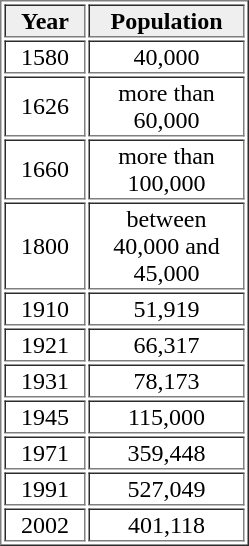<table border="1" cellpadding="1">
<tr>
<th style="background:#efefef; width:50px;">Year</th>
<th style="background:#efefef; width:100px;">Population</th>
</tr>
<tr style="text-align:center;">
<td>1580</td>
<td style="text-align:center;">40,000</td>
</tr>
<tr style="text-align:center;">
<td>1626</td>
<td style="text-align:center;">more than 60,000</td>
</tr>
<tr style="text-align:center;">
<td>1660</td>
<td style="text-align:center;">more than 100,000</td>
</tr>
<tr style="text-align:center;">
<td>1800</td>
<td style="text-align:center;">between 40,000 and 45,000</td>
</tr>
<tr style="text-align:center;">
<td>1910</td>
<td style="text-align:center;">51,919</td>
</tr>
<tr style="text-align:center;">
<td>1921</td>
<td style="text-align:center;">66,317</td>
</tr>
<tr style="text-align:center;">
<td>1931</td>
<td style="text-align:center;">78,173</td>
</tr>
<tr style="text-align:center;">
<td>1945</td>
<td style="text-align:center;">115,000</td>
</tr>
<tr style="text-align:center;">
<td>1971</td>
<td style="text-align:center;">359,448</td>
</tr>
<tr style="text-align:center;">
<td>1991</td>
<td style="text-align:center;">527,049</td>
</tr>
<tr style="text-align:center;">
<td>2002</td>
<td style="text-align:center;">401,118</td>
</tr>
</table>
